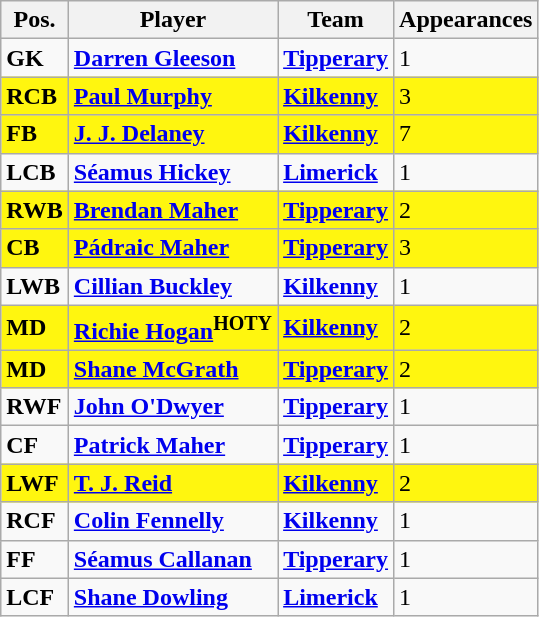<table class="wikitable">
<tr>
<th>Pos.</th>
<th>Player</th>
<th>Team</th>
<th>Appearances</th>
</tr>
<tr>
<td><strong>GK</strong></td>
<td> <strong><a href='#'>Darren Gleeson</a></strong></td>
<td><strong><a href='#'>Tipperary</a></strong></td>
<td>1</td>
</tr>
<tr bgcolor=#FFF60F>
<td><strong>RCB</strong></td>
<td> <strong><a href='#'>Paul Murphy</a></strong></td>
<td><strong><a href='#'>Kilkenny</a></strong></td>
<td>3</td>
</tr>
<tr bgcolor=#FFF60F>
<td><strong>FB</strong></td>
<td> <strong><a href='#'>J. J. Delaney</a></strong></td>
<td><strong><a href='#'>Kilkenny</a></strong></td>
<td>7</td>
</tr>
<tr>
<td><strong>LCB</strong></td>
<td> <strong><a href='#'>Séamus Hickey</a></strong></td>
<td><strong><a href='#'>Limerick</a></strong></td>
<td>1</td>
</tr>
<tr bgcolor=#FFF60F>
<td><strong>RWB</strong></td>
<td> <strong><a href='#'>Brendan Maher</a></strong></td>
<td><strong><a href='#'>Tipperary</a></strong></td>
<td>2</td>
</tr>
<tr bgcolor=#FFF60F>
<td><strong>CB</strong></td>
<td> <strong><a href='#'>Pádraic Maher</a></strong></td>
<td><strong><a href='#'>Tipperary</a></strong></td>
<td>3</td>
</tr>
<tr>
<td><strong>LWB</strong></td>
<td> <strong><a href='#'>Cillian Buckley</a></strong></td>
<td><strong><a href='#'>Kilkenny</a></strong></td>
<td>1</td>
</tr>
<tr bgcolor=#FFF60F>
<td><strong>MD</strong></td>
<td> <strong><a href='#'>Richie Hogan</a><sup>HOTY</sup></strong></td>
<td><strong><a href='#'>Kilkenny</a></strong></td>
<td>2</td>
</tr>
<tr bgcolor=#FFF60F>
<td><strong>MD</strong></td>
<td> <strong><a href='#'>Shane McGrath</a></strong></td>
<td><strong><a href='#'>Tipperary</a></strong></td>
<td>2</td>
</tr>
<tr>
<td><strong>RWF</strong></td>
<td> <strong><a href='#'>John O'Dwyer</a></strong></td>
<td><strong><a href='#'>Tipperary</a></strong></td>
<td>1</td>
</tr>
<tr>
<td><strong>CF</strong></td>
<td> <strong><a href='#'>Patrick Maher</a></strong></td>
<td><strong><a href='#'>Tipperary</a></strong></td>
<td>1</td>
</tr>
<tr bgcolor=#FFF60F>
<td><strong>LWF</strong></td>
<td> <strong><a href='#'>T. J. Reid</a></strong></td>
<td><strong><a href='#'>Kilkenny</a></strong></td>
<td>2</td>
</tr>
<tr>
<td><strong>RCF</strong></td>
<td> <strong><a href='#'>Colin Fennelly</a></strong></td>
<td><strong><a href='#'>Kilkenny</a></strong></td>
<td>1</td>
</tr>
<tr>
<td><strong>FF</strong></td>
<td> <strong><a href='#'>Séamus Callanan</a></strong></td>
<td><strong><a href='#'>Tipperary</a></strong></td>
<td>1</td>
</tr>
<tr>
<td><strong>LCF</strong></td>
<td> <strong><a href='#'>Shane Dowling</a></strong></td>
<td><strong><a href='#'>Limerick</a></strong></td>
<td>1</td>
</tr>
</table>
